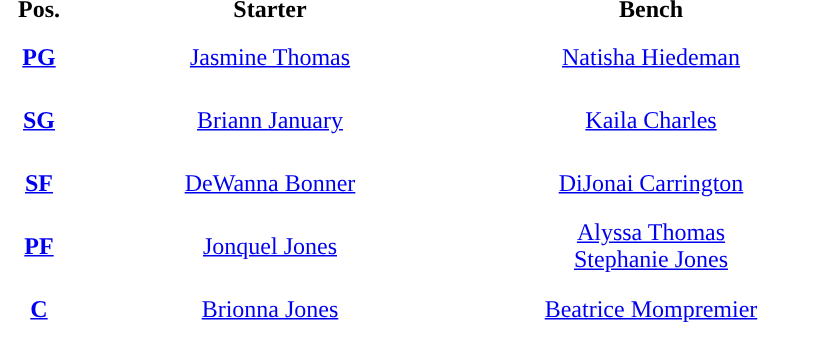<table style="text-align:center; ">
<tr>
<th width="50">Pos.</th>
<th width="250">Starter</th>
<th width="250">Bench</th>
</tr>
<tr style="height:40px; background:white; color:#092C57">
<th><a href='#'><span>PG</span></a></th>
<td><a href='#'>Jasmine Thomas</a></td>
<td><a href='#'>Natisha Hiedeman</a></td>
</tr>
<tr style="height:40px; background:white; color:#092C57">
<th><a href='#'><span>SG</span></a></th>
<td><a href='#'>Briann January</a></td>
<td><a href='#'>Kaila Charles</a></td>
</tr>
<tr style="height:40px; background:white; color:#092C57">
<th><a href='#'><span>SF</span></a></th>
<td><a href='#'>DeWanna Bonner</a></td>
<td><a href='#'>DiJonai Carrington</a></td>
</tr>
<tr style="height:40px; background:white; color:#092C57">
<th><a href='#'><span>PF</span></a></th>
<td><a href='#'>Jonquel Jones</a></td>
<td><a href='#'>Alyssa Thomas</a><br><a href='#'>Stephanie Jones</a></td>
</tr>
<tr style="height:40px; background:white; color:#092C57">
<th><a href='#'><span>C</span></a></th>
<td><a href='#'>Brionna Jones</a></td>
<td><a href='#'>Beatrice Mompremier</a></td>
</tr>
</table>
